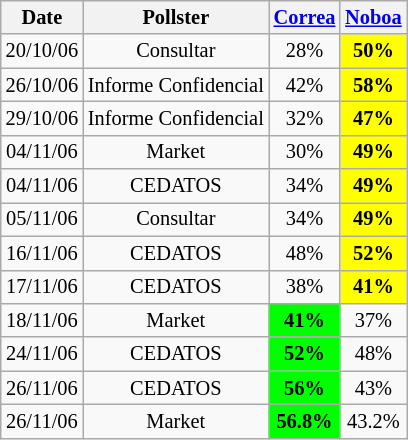<table class="wikitable" style="font-size:85%;text-align:center;">
<tr>
<th>Date</th>
<th>Pollster</th>
<th><a href='#'>Correa</a></th>
<th><a href='#'>Noboa</a></th>
</tr>
<tr>
<td>20/10/06</td>
<td>Consultar</td>
<td>28%</td>
<td style="background:yellow"><strong>50%</strong></td>
</tr>
<tr>
<td>26/10/06</td>
<td>Informe Confidencial</td>
<td>42%</td>
<td style="background:yellow"><strong>58%</strong></td>
</tr>
<tr>
<td>29/10/06</td>
<td>Informe Confidencial</td>
<td>32%</td>
<td style="background:yellow"><strong>47%</strong></td>
</tr>
<tr>
<td>04/11/06</td>
<td>Market</td>
<td>30%</td>
<td style="background:yellow"><strong>49%</strong></td>
</tr>
<tr>
<td>04/11/06</td>
<td>CEDATOS</td>
<td>34%</td>
<td style="background:yellow"><strong>49%</strong></td>
</tr>
<tr>
<td>05/11/06</td>
<td>Consultar</td>
<td>34%</td>
<td style="background:yellow"><strong>49%</strong></td>
</tr>
<tr>
<td>16/11/06</td>
<td>CEDATOS</td>
<td>48%</td>
<td style="background:yellow"><strong>52%</strong></td>
</tr>
<tr>
<td>17/11/06</td>
<td>CEDATOS</td>
<td>38%</td>
<td style="background:yellow"><strong>41%</strong></td>
</tr>
<tr>
<td>18/11/06</td>
<td>Market</td>
<td style="background:lime"><strong>41%</strong></td>
<td>37%</td>
</tr>
<tr>
<td>24/11/06</td>
<td>CEDATOS</td>
<td style="background:lime"><strong>52%</strong></td>
<td>48%</td>
</tr>
<tr>
<td>26/11/06</td>
<td>CEDATOS</td>
<td style="background:lime"><strong>56%</strong></td>
<td>43%</td>
</tr>
<tr>
<td>26/11/06</td>
<td>Market</td>
<td style="background:lime"><strong>56.8%</strong></td>
<td>43.2%</td>
</tr>
</table>
